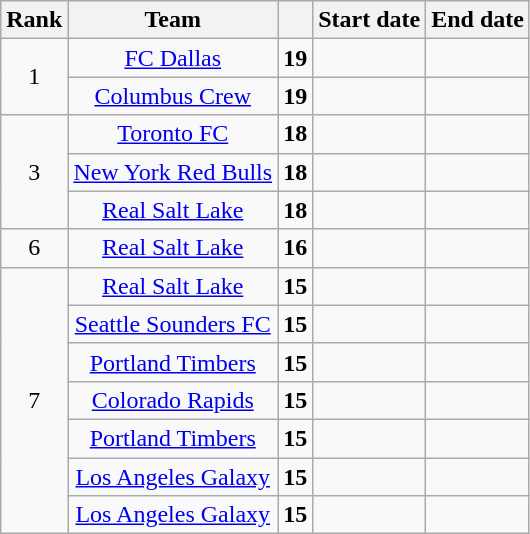<table class="wikitable sortable" style="text-align:center">
<tr>
<th>Rank</th>
<th>Team</th>
<th></th>
<th>Start date</th>
<th>End date</th>
</tr>
<tr>
<td rowspan="2">1</td>
<td><a href='#'>FC Dallas</a></td>
<td><strong>19</strong></td>
<td></td>
<td></td>
</tr>
<tr>
<td><a href='#'>Columbus Crew</a></td>
<td><strong>19</strong></td>
<td></td>
<td></td>
</tr>
<tr>
<td rowspan="3">3</td>
<td><a href='#'>Toronto FC</a></td>
<td><strong>18</strong></td>
<td></td>
<td></td>
</tr>
<tr>
<td><a href='#'>New York Red Bulls</a></td>
<td><strong>18</strong></td>
<td></td>
<td></td>
</tr>
<tr>
<td><a href='#'>Real Salt Lake</a></td>
<td><strong>18</strong></td>
<td></td>
<td></td>
</tr>
<tr>
<td>6</td>
<td><a href='#'>Real Salt Lake</a></td>
<td><strong>16</strong></td>
<td></td>
<td></td>
</tr>
<tr>
<td rowspan="7">7</td>
<td><a href='#'>Real Salt Lake</a></td>
<td><strong>15</strong></td>
<td></td>
<td></td>
</tr>
<tr>
<td><a href='#'>Seattle Sounders FC</a></td>
<td><strong>15</strong></td>
<td></td>
<td></td>
</tr>
<tr>
<td><a href='#'>Portland Timbers</a></td>
<td><strong>15</strong></td>
<td></td>
<td></td>
</tr>
<tr>
<td><a href='#'>Colorado Rapids</a></td>
<td><strong>15</strong></td>
<td></td>
<td></td>
</tr>
<tr>
<td><a href='#'>Portland Timbers</a></td>
<td><strong>15</strong></td>
<td></td>
<td></td>
</tr>
<tr>
<td><a href='#'>Los Angeles Galaxy</a></td>
<td><strong>15</strong></td>
<td></td>
<td></td>
</tr>
<tr>
<td><a href='#'>Los Angeles Galaxy</a></td>
<td><strong>15</strong></td>
<td></td>
<td></td>
</tr>
</table>
